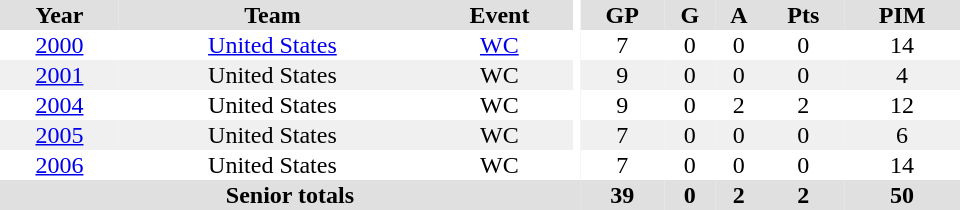<table border="0" cellpadding="1" cellspacing="0" ID="Table3" style="text-align:center; width:40em">
<tr bgcolor="#e0e0e0">
<th>Year</th>
<th>Team</th>
<th>Event</th>
<th rowspan="102" bgcolor="#ffffff"></th>
<th>GP</th>
<th>G</th>
<th>A</th>
<th>Pts</th>
<th>PIM</th>
</tr>
<tr>
<td><a href='#'>2000</a></td>
<td><a href='#'>United States</a></td>
<td><a href='#'>WC</a></td>
<td>7</td>
<td>0</td>
<td>0</td>
<td>0</td>
<td>14</td>
</tr>
<tr bgcolor="#f0f0f0">
<td><a href='#'>2001</a></td>
<td>United States</td>
<td>WC</td>
<td>9</td>
<td>0</td>
<td>0</td>
<td>0</td>
<td>4</td>
</tr>
<tr>
<td><a href='#'>2004</a></td>
<td>United States</td>
<td>WC</td>
<td>9</td>
<td>0</td>
<td>2</td>
<td>2</td>
<td>12</td>
</tr>
<tr bgcolor="#f0f0f0">
<td><a href='#'>2005</a></td>
<td>United States</td>
<td>WC</td>
<td>7</td>
<td>0</td>
<td>0</td>
<td>0</td>
<td>6</td>
</tr>
<tr>
<td><a href='#'>2006</a></td>
<td>United States</td>
<td>WC</td>
<td>7</td>
<td>0</td>
<td>0</td>
<td>0</td>
<td>14</td>
</tr>
<tr bgcolor="#e0e0e0">
<th colspan=4>Senior totals</th>
<th>39</th>
<th>0</th>
<th>2</th>
<th>2</th>
<th>50</th>
</tr>
</table>
